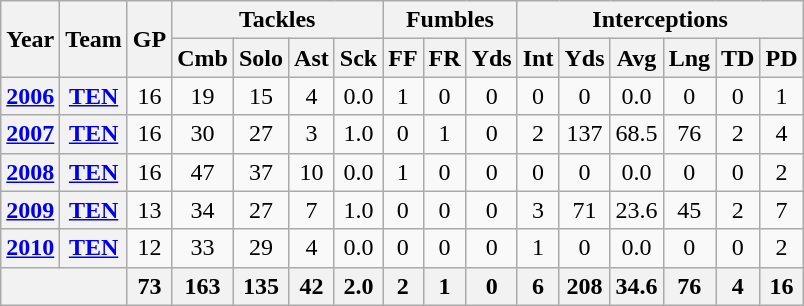<table class="wikitable" style="text-align:center;">
<tr>
<th rowspan="2">Year</th>
<th rowspan="2">Team</th>
<th rowspan="2">GP</th>
<th colspan="4">Tackles</th>
<th colspan="3">Fumbles</th>
<th colspan="6">Interceptions</th>
</tr>
<tr>
<th>Cmb</th>
<th>Solo</th>
<th>Ast</th>
<th>Sck</th>
<th>FF</th>
<th>FR</th>
<th>Yds</th>
<th>Int</th>
<th>Yds</th>
<th>Avg</th>
<th>Lng</th>
<th>TD</th>
<th>PD</th>
</tr>
<tr>
<th><a href='#'>2006</a></th>
<th><a href='#'>TEN</a></th>
<td>16</td>
<td>19</td>
<td>15</td>
<td>4</td>
<td>0.0</td>
<td>1</td>
<td>0</td>
<td>0</td>
<td>0</td>
<td>0</td>
<td>0.0</td>
<td>0</td>
<td>0</td>
<td>1</td>
</tr>
<tr>
<th><a href='#'>2007</a></th>
<th><a href='#'>TEN</a></th>
<td>16</td>
<td>30</td>
<td>27</td>
<td>3</td>
<td>1.0</td>
<td>0</td>
<td>1</td>
<td>0</td>
<td>2</td>
<td>137</td>
<td>68.5</td>
<td>76</td>
<td>2</td>
<td>4</td>
</tr>
<tr>
<th><a href='#'>2008</a></th>
<th><a href='#'>TEN</a></th>
<td>16</td>
<td>47</td>
<td>37</td>
<td>10</td>
<td>0.0</td>
<td>1</td>
<td>0</td>
<td>0</td>
<td>0</td>
<td>0</td>
<td>0.0</td>
<td>0</td>
<td>0</td>
<td>2</td>
</tr>
<tr>
<th><a href='#'>2009</a></th>
<th><a href='#'>TEN</a></th>
<td>13</td>
<td>34</td>
<td>27</td>
<td>7</td>
<td>1.0</td>
<td>0</td>
<td>0</td>
<td>0</td>
<td>3</td>
<td>71</td>
<td>23.6</td>
<td>45</td>
<td>2</td>
<td>7</td>
</tr>
<tr>
<th><a href='#'>2010</a></th>
<th><a href='#'>TEN</a></th>
<td>12</td>
<td>33</td>
<td>29</td>
<td>4</td>
<td>0.0</td>
<td>0</td>
<td>0</td>
<td>0</td>
<td>1</td>
<td>0</td>
<td>0.0</td>
<td>0</td>
<td>0</td>
<td>2</td>
</tr>
<tr>
<th colspan="2"></th>
<th>73</th>
<th>163</th>
<th>135</th>
<th>42</th>
<th>2.0</th>
<th>2</th>
<th>1</th>
<th>0</th>
<th>6</th>
<th>208</th>
<th>34.6</th>
<th>76</th>
<th>4</th>
<th>16</th>
</tr>
</table>
